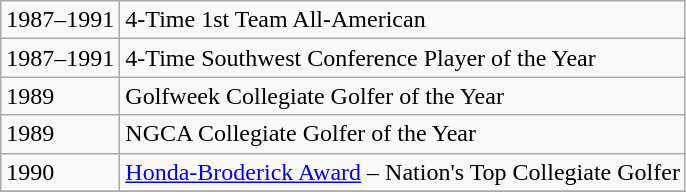<table class="wikitable">
<tr>
<td>1987–1991</td>
<td>4-Time 1st Team All-American</td>
</tr>
<tr>
<td>1987–1991</td>
<td>4-Time Southwest Conference Player of the Year</td>
</tr>
<tr>
<td>1989</td>
<td>Golfweek Collegiate Golfer of the Year</td>
</tr>
<tr>
<td>1989</td>
<td>NGCA Collegiate Golfer of the Year</td>
</tr>
<tr>
<td>1990</td>
<td><a href='#'>Honda-Broderick Award</a> – Nation's Top Collegiate Golfer</td>
</tr>
<tr>
</tr>
</table>
